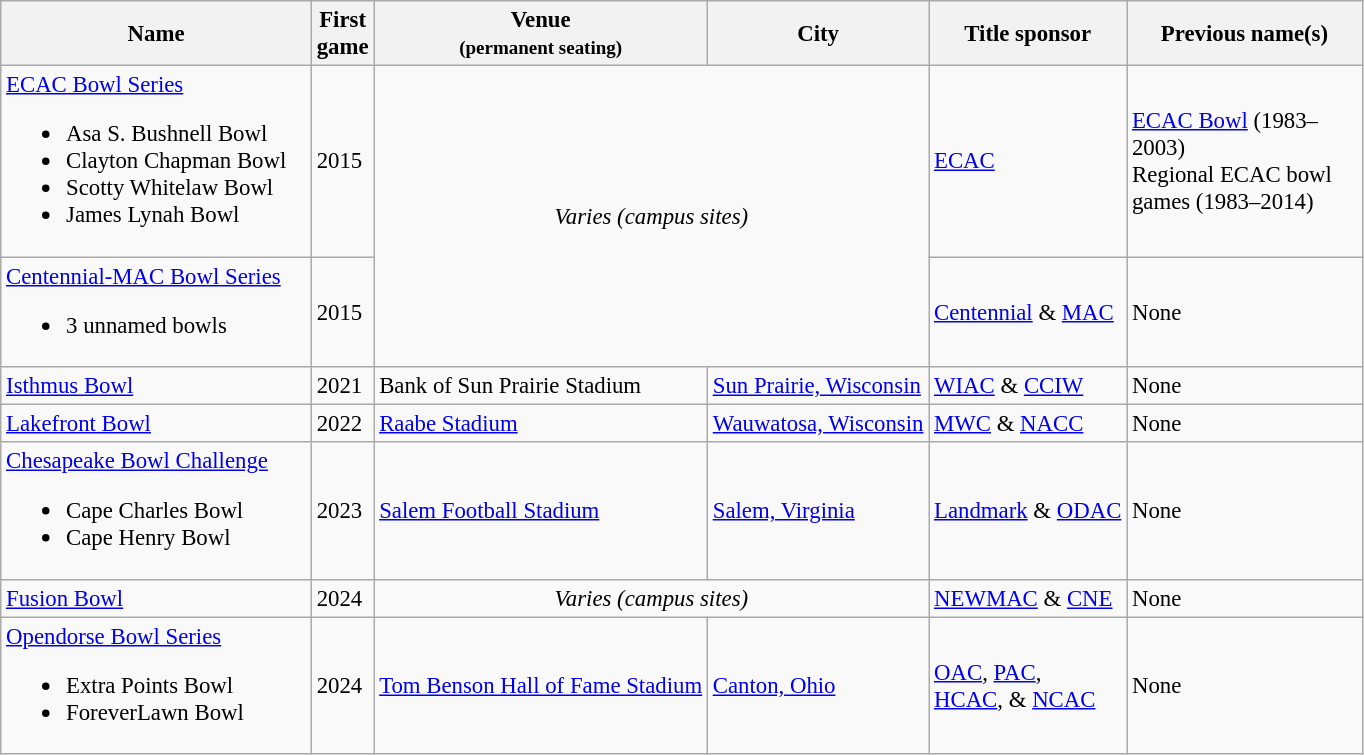<table class="wikitable sortable sortable" style="font-size:95%">
<tr>
<th width=200>Name</th>
<th>First<br>game</th>
<th>Venue<br><small>(permanent seating)</small></th>
<th>City</th>
<th>Title sponsor</th>
<th width=150>Previous name(s)</th>
</tr>
<tr>
<td><a href='#'>ECAC Bowl Series</a><br><ul><li>Asa S. Bushnell Bowl</li><li>Clayton Chapman Bowl</li><li>Scotty Whitelaw Bowl</li><li>James Lynah Bowl</li></ul></td>
<td>2015</td>
<td rowspan=2 colspan=2 align=center><em>Varies (campus sites)</em></td>
<td><a href='#'>ECAC</a></td>
<td><a href='#'>ECAC Bowl</a> (1983–2003)<br>Regional ECAC bowl games (1983–2014)</td>
</tr>
<tr>
<td><a href='#'>Centennial-MAC Bowl Series</a><br><ul><li>3 unnamed bowls</li></ul></td>
<td>2015</td>
<td><a href='#'>Centennial</a> & <a href='#'>MAC</a></td>
<td>None</td>
</tr>
<tr>
<td><a href='#'>Isthmus Bowl</a></td>
<td>2021</td>
<td>Bank of Sun Prairie Stadium</td>
<td><a href='#'>Sun Prairie, Wisconsin</a></td>
<td><a href='#'>WIAC</a> & <a href='#'>CCIW</a></td>
<td>None</td>
</tr>
<tr>
<td><a href='#'>Lakefront Bowl</a></td>
<td>2022</td>
<td><a href='#'>Raabe Stadium</a></td>
<td><a href='#'>Wauwatosa, Wisconsin</a></td>
<td><a href='#'>MWC</a> & <a href='#'>NACC</a></td>
<td>None</td>
</tr>
<tr>
<td><a href='#'>Chesapeake Bowl Challenge</a><br><ul><li>Cape Charles Bowl</li><li>Cape Henry Bowl</li></ul></td>
<td>2023</td>
<td><a href='#'>Salem Football Stadium</a></td>
<td><a href='#'>Salem, Virginia</a></td>
<td><a href='#'>Landmark</a> & <a href='#'>ODAC</a></td>
<td>None</td>
</tr>
<tr>
<td><a href='#'>Fusion Bowl</a></td>
<td>2024</td>
<td colspan=2 align=center><em>Varies (campus sites)</em></td>
<td><a href='#'>NEWMAC</a> & <a href='#'>CNE</a></td>
<td>None</td>
</tr>
<tr>
<td><a href='#'>Opendorse Bowl Series</a><br><ul><li>Extra Points Bowl</li><li>ForeverLawn Bowl</li></ul></td>
<td>2024</td>
<td><a href='#'>Tom Benson Hall of Fame Stadium</a></td>
<td><a href='#'>Canton, Ohio</a></td>
<td><a href='#'>OAC</a>, <a href='#'>PAC</a>,<br><a href='#'>HCAC</a>, & <a href='#'>NCAC</a></td>
<td>None</td>
</tr>
</table>
